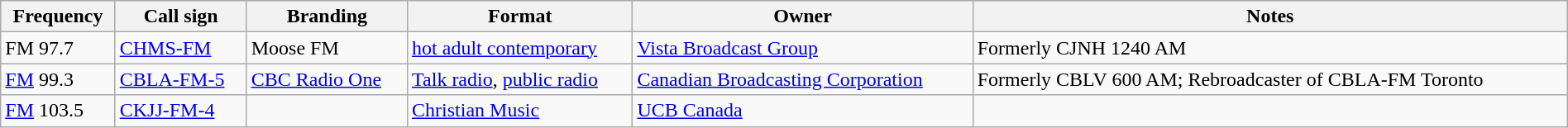<table class="wikitable sortable"  width="100%">
<tr>
<th>Frequency</th>
<th>Call sign</th>
<th>Branding</th>
<th>Format</th>
<th>Owner</th>
<th>Notes</th>
</tr>
<tr>
<td>FM 97.7</td>
<td><a href='#'>CHMS-FM</a></td>
<td>Moose FM</td>
<td><a href='#'>hot adult contemporary</a></td>
<td><a href='#'>Vista Broadcast Group</a></td>
<td>Formerly CJNH 1240 AM</td>
</tr>
<tr>
<td><a href='#'>FM</a> 99.3</td>
<td><a href='#'>CBLA-FM-5</a></td>
<td><a href='#'>CBC Radio One</a></td>
<td><a href='#'>Talk radio</a>, <a href='#'>public radio</a></td>
<td><a href='#'>Canadian Broadcasting Corporation</a></td>
<td>Formerly CBLV 600 AM; Rebroadcaster of CBLA-FM Toronto</td>
</tr>
<tr>
<td><a href='#'>FM</a> 103.5</td>
<td><a href='#'>CKJJ-FM-4</a></td>
<td></td>
<td><a href='#'>Christian Music</a></td>
<td><a href='#'>UCB Canada</a></td>
<td Rebroadcaster of CKJJ-FM ></td>
</tr>
</table>
